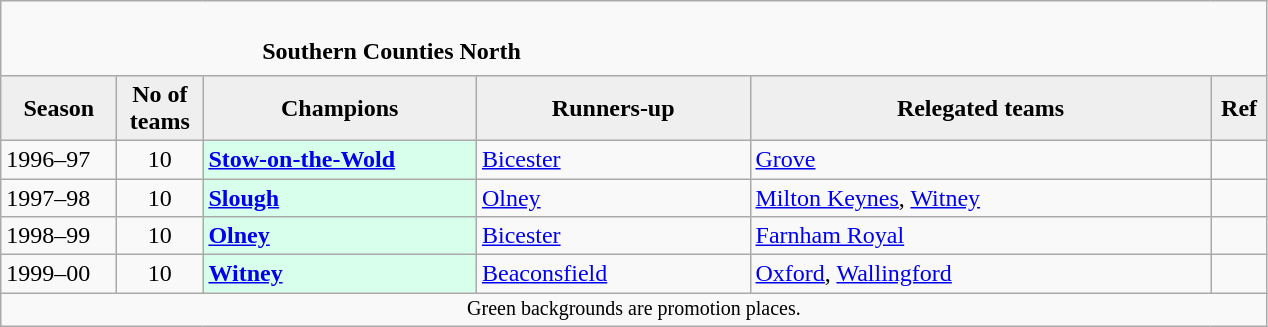<table class="wikitable" style="text-align: left;">
<tr>
<td colspan="11" cellpadding="0" cellspacing="0"><br><table border="0" style="width:100%;" cellpadding="0" cellspacing="0">
<tr>
<td style="width:20%; border:0;"></td>
<td style="border:0;"><strong>Southern Counties North</strong></td>
<td style="width:20%; border:0;"></td>
</tr>
</table>
</td>
</tr>
<tr>
<th style="background:#efefef; width:70px;">Season</th>
<th style="background:#efefef; width:50px;">No of teams</th>
<th style="background:#efefef; width:175px;">Champions</th>
<th style="background:#efefef; width:175px;">Runners-up</th>
<th style="background:#efefef; width:300px;">Relegated teams</th>
<th style="background:#efefef; width:30px;">Ref</th>
</tr>
<tr align=left>
<td>1996–97</td>
<td style="text-align: center;">10</td>
<td style="background:#d8ffeb;"><strong><a href='#'>Stow-on-the-Wold</a></strong></td>
<td><a href='#'>Bicester</a></td>
<td><a href='#'>Grove</a></td>
<td></td>
</tr>
<tr>
<td>1997–98</td>
<td style="text-align: center;">10</td>
<td style="background:#d8ffeb;"><strong><a href='#'>Slough</a></strong></td>
<td><a href='#'>Olney</a></td>
<td><a href='#'>Milton Keynes</a>, <a href='#'>Witney</a></td>
<td></td>
</tr>
<tr>
<td>1998–99</td>
<td style="text-align: center;">10</td>
<td style="background:#d8ffeb;"><strong><a href='#'>Olney</a></strong></td>
<td><a href='#'>Bicester</a></td>
<td><a href='#'>Farnham Royal</a></td>
<td></td>
</tr>
<tr>
<td>1999–00</td>
<td style="text-align: center;">10</td>
<td style="background:#d8ffeb;"><strong><a href='#'>Witney</a></strong></td>
<td><a href='#'>Beaconsfield</a></td>
<td><a href='#'>Oxford</a>, <a href='#'>Wallingford</a></td>
<td></td>
</tr>
<tr>
<td colspan="15"  style="border:0; font-size:smaller; text-align:center;">Green backgrounds are promotion places.</td>
</tr>
</table>
